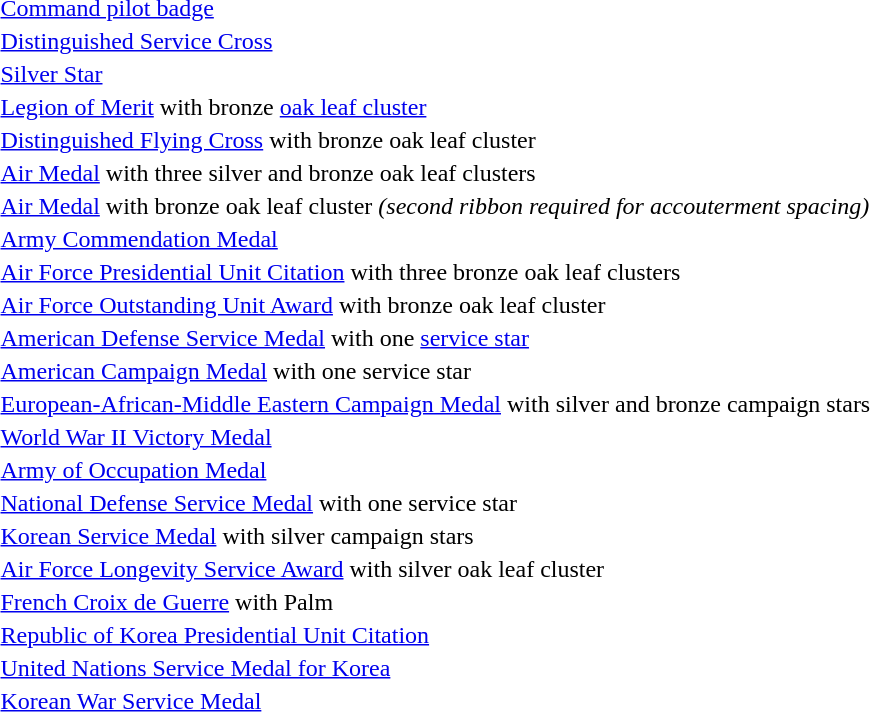<table>
<tr>
<td></td>
<td><a href='#'>Command pilot badge</a></td>
</tr>
<tr>
<td></td>
<td><a href='#'>Distinguished Service Cross</a></td>
</tr>
<tr>
<td></td>
<td><a href='#'>Silver Star</a></td>
</tr>
<tr>
<td></td>
<td><a href='#'>Legion of Merit</a> with bronze <a href='#'>oak leaf cluster</a></td>
</tr>
<tr>
<td></td>
<td><a href='#'>Distinguished Flying Cross</a> with bronze oak leaf cluster</td>
</tr>
<tr>
<td></td>
<td><a href='#'>Air Medal</a> with three silver and bronze oak leaf clusters</td>
</tr>
<tr>
<td></td>
<td><a href='#'>Air Medal</a> with bronze oak leaf cluster <em>(second ribbon required for accouterment spacing)</em></td>
</tr>
<tr>
<td></td>
<td><a href='#'>Army Commendation Medal</a></td>
</tr>
<tr>
<td></td>
<td><a href='#'>Air Force Presidential Unit Citation</a> with three bronze oak leaf clusters</td>
</tr>
<tr>
<td></td>
<td><a href='#'>Air Force Outstanding Unit Award</a> with bronze oak leaf cluster</td>
</tr>
<tr>
<td></td>
<td><a href='#'>American Defense Service Medal</a> with one <a href='#'>service star</a></td>
</tr>
<tr>
<td></td>
<td><a href='#'>American Campaign Medal</a> with one service star</td>
</tr>
<tr>
<td></td>
<td><a href='#'>European-African-Middle Eastern Campaign Medal</a> with silver and bronze campaign stars</td>
</tr>
<tr>
<td></td>
<td><a href='#'>World War II Victory Medal</a></td>
</tr>
<tr>
<td></td>
<td><a href='#'>Army of Occupation Medal</a></td>
</tr>
<tr>
<td></td>
<td><a href='#'>National Defense Service Medal</a> with one service star</td>
</tr>
<tr>
<td></td>
<td><a href='#'>Korean Service Medal</a> with silver campaign stars</td>
</tr>
<tr>
<td></td>
<td><a href='#'>Air Force Longevity Service Award</a> with silver oak leaf cluster</td>
</tr>
<tr>
<td></td>
<td><a href='#'>French Croix de Guerre</a> with Palm</td>
</tr>
<tr>
<td></td>
<td><a href='#'>Republic of Korea Presidential Unit Citation</a></td>
</tr>
<tr>
<td></td>
<td><a href='#'>United Nations Service Medal for Korea</a></td>
</tr>
<tr>
<td></td>
<td><a href='#'>Korean War Service Medal</a></td>
</tr>
</table>
